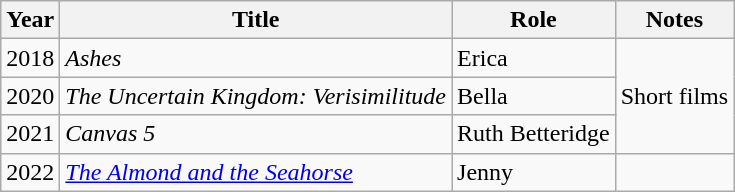<table class="wikitable">
<tr>
<th>Year</th>
<th>Title</th>
<th>Role</th>
<th>Notes</th>
</tr>
<tr>
<td>2018</td>
<td><em>Ashes</em></td>
<td>Erica</td>
<td rowspan="3">Short films</td>
</tr>
<tr>
<td>2020</td>
<td><em>The Uncertain Kingdom: Verisimilitude</em></td>
<td>Bella</td>
</tr>
<tr>
<td>2021</td>
<td><em>Canvas 5</em></td>
<td>Ruth Betteridge</td>
</tr>
<tr>
<td>2022</td>
<td><em><a href='#'>The Almond and the Seahorse</a></em></td>
<td>Jenny</td>
<td></td>
</tr>
</table>
